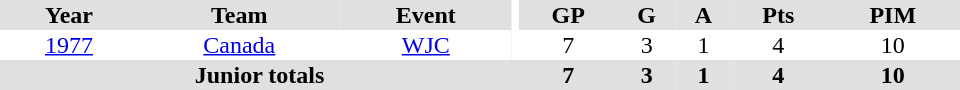<table border="0" cellpadding="1" cellspacing="0" ID="Table3" style="text-align:center; width:40em">
<tr bgcolor="#e0e0e0">
<th>Year</th>
<th>Team</th>
<th>Event</th>
<th rowspan="102" bgcolor="#ffffff"></th>
<th>GP</th>
<th>G</th>
<th>A</th>
<th>Pts</th>
<th>PIM</th>
</tr>
<tr>
<td><a href='#'>1977</a></td>
<td><a href='#'>Canada</a></td>
<td><a href='#'>WJC</a></td>
<td>7</td>
<td>3</td>
<td>1</td>
<td>4</td>
<td>10</td>
</tr>
<tr bgcolor="#e0e0e0">
<th colspan="4">Junior totals</th>
<th>7</th>
<th>3</th>
<th>1</th>
<th>4</th>
<th>10</th>
</tr>
</table>
